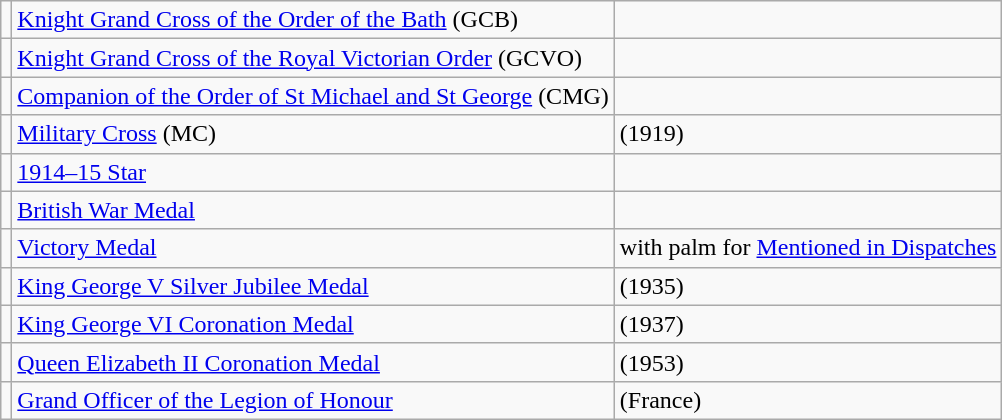<table class="wikitable">
<tr>
<td></td>
<td><a href='#'>Knight Grand Cross of the Order of the Bath</a> (GCB)</td>
<td></td>
</tr>
<tr>
<td></td>
<td><a href='#'>Knight Grand Cross of the Royal Victorian Order</a> (GCVO)</td>
<td></td>
</tr>
<tr>
<td></td>
<td><a href='#'>Companion of the Order of St Michael and St George</a> (CMG)</td>
<td></td>
</tr>
<tr>
<td></td>
<td><a href='#'>Military Cross</a> (MC)</td>
<td>(1919)</td>
</tr>
<tr>
<td></td>
<td><a href='#'>1914–15 Star</a></td>
<td></td>
</tr>
<tr>
<td></td>
<td><a href='#'>British War Medal</a></td>
<td></td>
</tr>
<tr>
<td></td>
<td><a href='#'>Victory Medal</a></td>
<td>with palm for <a href='#'>Mentioned in Dispatches</a></td>
</tr>
<tr>
<td></td>
<td><a href='#'>King George V Silver Jubilee Medal</a></td>
<td>(1935)</td>
</tr>
<tr>
<td></td>
<td><a href='#'>King George VI Coronation Medal</a></td>
<td>(1937)</td>
</tr>
<tr>
<td></td>
<td><a href='#'>Queen Elizabeth II Coronation Medal</a></td>
<td>(1953)</td>
</tr>
<tr>
<td></td>
<td><a href='#'>Grand Officer of the Legion of Honour</a></td>
<td>(France)</td>
</tr>
</table>
